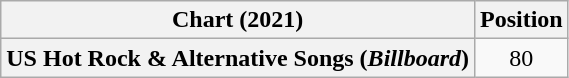<table class="wikitable plainrowheaders" style="text-align:center">
<tr>
<th scope="col">Chart (2021)</th>
<th scope="col">Position</th>
</tr>
<tr>
<th scope="row">US Hot Rock & Alternative Songs (<em>Billboard</em>)</th>
<td>80</td>
</tr>
</table>
